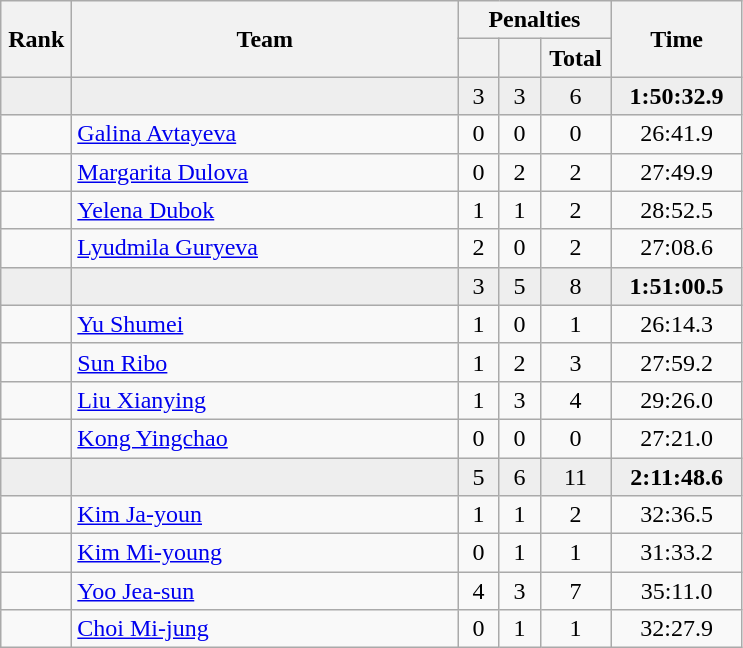<table class=wikitable style="text-align:center">
<tr>
<th rowspan=2 width=40>Rank</th>
<th rowspan=2 width=250>Team</th>
<th colspan=3>Penalties</th>
<th rowspan=2 width=80>Time</th>
</tr>
<tr>
<th width=20></th>
<th width=20></th>
<th width=40>Total</th>
</tr>
<tr bgcolor=eeeeee>
<td></td>
<td align=left></td>
<td>3</td>
<td>3</td>
<td>6</td>
<td><strong>1:50:32.9</strong></td>
</tr>
<tr>
<td></td>
<td align=left><a href='#'>Galina Avtayeva</a></td>
<td>0</td>
<td>0</td>
<td>0</td>
<td>26:41.9</td>
</tr>
<tr>
<td></td>
<td align=left><a href='#'>Margarita Dulova</a></td>
<td>0</td>
<td>2</td>
<td>2</td>
<td>27:49.9</td>
</tr>
<tr>
<td></td>
<td align=left><a href='#'>Yelena Dubok</a></td>
<td>1</td>
<td>1</td>
<td>2</td>
<td>28:52.5</td>
</tr>
<tr>
<td></td>
<td align=left><a href='#'>Lyudmila Guryeva</a></td>
<td>2</td>
<td>0</td>
<td>2</td>
<td>27:08.6</td>
</tr>
<tr bgcolor=eeeeee>
<td></td>
<td align=left></td>
<td>3</td>
<td>5</td>
<td>8</td>
<td><strong>1:51:00.5</strong></td>
</tr>
<tr>
<td></td>
<td align=left><a href='#'>Yu Shumei</a></td>
<td>1</td>
<td>0</td>
<td>1</td>
<td>26:14.3</td>
</tr>
<tr>
<td></td>
<td align=left><a href='#'>Sun Ribo</a></td>
<td>1</td>
<td>2</td>
<td>3</td>
<td>27:59.2</td>
</tr>
<tr>
<td></td>
<td align=left><a href='#'>Liu Xianying</a></td>
<td>1</td>
<td>3</td>
<td>4</td>
<td>29:26.0</td>
</tr>
<tr>
<td></td>
<td align=left><a href='#'>Kong Yingchao</a></td>
<td>0</td>
<td>0</td>
<td>0</td>
<td>27:21.0</td>
</tr>
<tr bgcolor=eeeeee>
<td></td>
<td align=left></td>
<td>5</td>
<td>6</td>
<td>11</td>
<td><strong>2:11:48.6</strong></td>
</tr>
<tr>
<td></td>
<td align=left><a href='#'>Kim Ja-youn</a></td>
<td>1</td>
<td>1</td>
<td>2</td>
<td>32:36.5</td>
</tr>
<tr>
<td></td>
<td align=left><a href='#'>Kim Mi-young</a></td>
<td>0</td>
<td>1</td>
<td>1</td>
<td>31:33.2</td>
</tr>
<tr>
<td></td>
<td align=left><a href='#'>Yoo Jea-sun</a></td>
<td>4</td>
<td>3</td>
<td>7</td>
<td>35:11.0</td>
</tr>
<tr>
<td></td>
<td align=left><a href='#'>Choi Mi-jung</a></td>
<td>0</td>
<td>1</td>
<td>1</td>
<td>32:27.9</td>
</tr>
</table>
